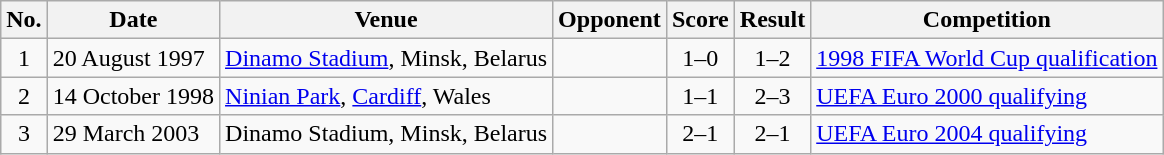<table class="wikitable sortable">
<tr>
<th scope="col">No.</th>
<th scope="col">Date</th>
<th scope="col">Venue</th>
<th scope="col">Opponent</th>
<th scope="col">Score</th>
<th scope="col">Result</th>
<th scope="col">Competition</th>
</tr>
<tr>
<td style="text-align:center">1</td>
<td>20 August 1997</td>
<td><a href='#'>Dinamo Stadium</a>, Minsk, Belarus</td>
<td></td>
<td style="text-align:center">1–0</td>
<td style="text-align:center">1–2</td>
<td><a href='#'>1998 FIFA World Cup qualification</a></td>
</tr>
<tr>
<td style="text-align:center">2</td>
<td>14 October 1998</td>
<td><a href='#'>Ninian Park</a>, <a href='#'>Cardiff</a>, Wales</td>
<td></td>
<td style="text-align:center">1–1</td>
<td style="text-align:center">2–3</td>
<td><a href='#'>UEFA Euro 2000 qualifying</a></td>
</tr>
<tr>
<td style="text-align:center">3</td>
<td>29 March 2003</td>
<td>Dinamo Stadium, Minsk, Belarus</td>
<td></td>
<td style="text-align:center">2–1</td>
<td style="text-align:center">2–1</td>
<td><a href='#'>UEFA Euro 2004 qualifying</a></td>
</tr>
</table>
